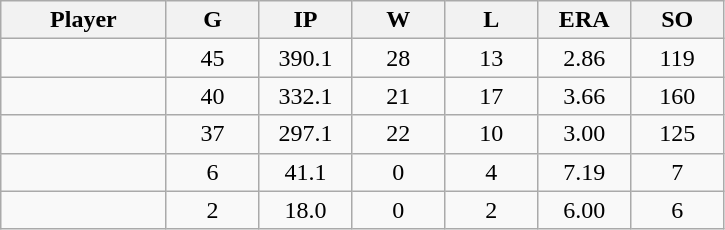<table class="wikitable sortable">
<tr>
<th bgcolor="#DDDDFF" width="16%">Player</th>
<th bgcolor="#DDDDFF" width="9%">G</th>
<th bgcolor="#DDDDFF" width="9%">IP</th>
<th bgcolor="#DDDDFF" width="9%">W</th>
<th bgcolor="#DDDDFF" width="9%">L</th>
<th bgcolor="#DDDDFF" width="9%">ERA</th>
<th bgcolor="#DDDDFF" width="9%">SO</th>
</tr>
<tr align="center">
<td></td>
<td>45</td>
<td>390.1</td>
<td>28</td>
<td>13</td>
<td>2.86</td>
<td>119</td>
</tr>
<tr align="center">
<td></td>
<td>40</td>
<td>332.1</td>
<td>21</td>
<td>17</td>
<td>3.66</td>
<td>160</td>
</tr>
<tr align="center">
<td></td>
<td>37</td>
<td>297.1</td>
<td>22</td>
<td>10</td>
<td>3.00</td>
<td>125</td>
</tr>
<tr align="center">
<td></td>
<td>6</td>
<td>41.1</td>
<td>0</td>
<td>4</td>
<td>7.19</td>
<td>7</td>
</tr>
<tr align="center">
<td></td>
<td>2</td>
<td>18.0</td>
<td>0</td>
<td>2</td>
<td>6.00</td>
<td>6</td>
</tr>
</table>
